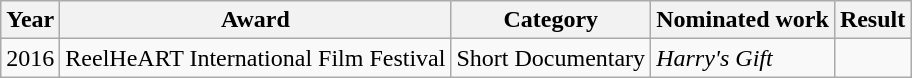<table class="wikitable sortable">
<tr>
<th>Year</th>
<th>Award</th>
<th>Category</th>
<th>Nominated work</th>
<th class="wikitable unsortable">Result</th>
</tr>
<tr>
<td>2016</td>
<td>ReelHeART International Film Festival</td>
<td>Short Documentary</td>
<td><em>Harry's Gift</em></td>
<td></td>
</tr>
</table>
